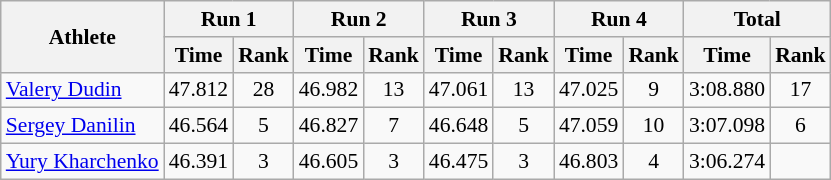<table class="wikitable" border="1" style="font-size:90%">
<tr>
<th rowspan="2">Athlete</th>
<th colspan="2">Run 1</th>
<th colspan="2">Run 2</th>
<th colspan="2">Run 3</th>
<th colspan="2">Run 4</th>
<th colspan="2">Total</th>
</tr>
<tr>
<th>Time</th>
<th>Rank</th>
<th>Time</th>
<th>Rank</th>
<th>Time</th>
<th>Rank</th>
<th>Time</th>
<th>Rank</th>
<th>Time</th>
<th>Rank</th>
</tr>
<tr>
<td><a href='#'>Valery Dudin</a></td>
<td align="center">47.812</td>
<td align="center">28</td>
<td align="center">46.982</td>
<td align="center">13</td>
<td align="center">47.061</td>
<td align="center">13</td>
<td align="center">47.025</td>
<td align="center">9</td>
<td align="center">3:08.880</td>
<td align="center">17</td>
</tr>
<tr>
<td><a href='#'>Sergey Danilin</a></td>
<td align="center">46.564</td>
<td align="center">5</td>
<td align="center">46.827</td>
<td align="center">7</td>
<td align="center">46.648</td>
<td align="center">5</td>
<td align="center">47.059</td>
<td align="center">10</td>
<td align="center">3:07.098</td>
<td align="center">6</td>
</tr>
<tr>
<td><a href='#'>Yury Kharchenko</a></td>
<td align="center">46.391</td>
<td align="center">3</td>
<td align="center">46.605</td>
<td align="center">3</td>
<td align="center">46.475</td>
<td align="center">3</td>
<td align="center">46.803</td>
<td align="center">4</td>
<td align="center">3:06.274</td>
<td align="center"></td>
</tr>
</table>
